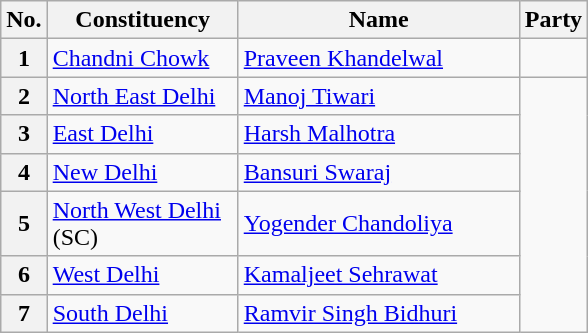<table class="sortable wikitable">
<tr>
<th>No.</th>
<th style="width:120px">Constituency</th>
<th style="width:180px">Name</th>
<th colspan="2">Party</th>
</tr>
<tr>
<th>1</th>
<td><a href='#'>Chandni Chowk</a></td>
<td><a href='#'>Praveen Khandelwal</a></td>
<td></td>
</tr>
<tr>
<th>2</th>
<td><a href='#'>North East Delhi</a></td>
<td><a href='#'>Manoj Tiwari</a></td>
</tr>
<tr>
<th>3</th>
<td><a href='#'>East Delhi</a></td>
<td><a href='#'>Harsh Malhotra</a></td>
</tr>
<tr>
<th>4</th>
<td><a href='#'>New Delhi</a></td>
<td><a href='#'>Bansuri Swaraj</a></td>
</tr>
<tr>
<th>5</th>
<td><a href='#'>North West Delhi</a> (SC)</td>
<td><a href='#'>Yogender Chandoliya</a></td>
</tr>
<tr>
<th>6</th>
<td><a href='#'>West Delhi</a></td>
<td><a href='#'>Kamaljeet Sehrawat</a></td>
</tr>
<tr>
<th>7</th>
<td><a href='#'>South Delhi</a></td>
<td><a href='#'>Ramvir Singh Bidhuri</a></td>
</tr>
</table>
